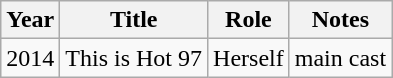<table class="wikitable sortable">
<tr>
<th>Year</th>
<th>Title</th>
<th>Role</th>
<th>Notes</th>
</tr>
<tr>
<td>2014</td>
<td>This is Hot 97</td>
<td>Herself</td>
<td>main cast</td>
</tr>
</table>
